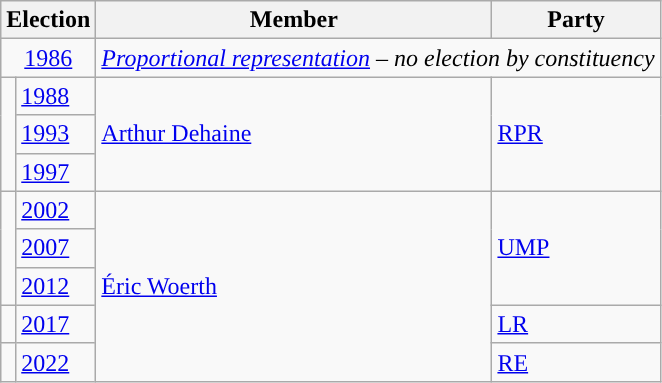<table class="wikitable">
<tr>
<th colspan="2">Election</th>
<th>Member</th>
<th>Party</th>
</tr>
<tr>
<td colspan="2" align="center"><a href='#'>1986</a></td>
<td colspan="2"><em><a href='#'>Proportional representation</a> – no election by constituency</em></td>
</tr>
<tr>
<td rowspan="3" style="background-color: "></td>
<td><a href='#'>1988</a></td>
<td rowspan="3"><a href='#'>Arthur Dehaine</a></td>
<td rowspan="3"><a href='#'>RPR</a></td>
</tr>
<tr>
<td><a href='#'>1993</a></td>
</tr>
<tr>
<td><a href='#'>1997</a></td>
</tr>
<tr>
<td rowspan="3" style="background-color: "></td>
<td><a href='#'>2002</a></td>
<td rowspan="5"><a href='#'>Éric Woerth</a></td>
<td rowspan="3"><a href='#'>UMP</a></td>
</tr>
<tr>
<td><a href='#'>2007</a></td>
</tr>
<tr>
<td><a href='#'>2012</a></td>
</tr>
<tr>
<td style="color:inherit;background-color: "></td>
<td><a href='#'>2017</a></td>
<td><a href='#'>LR</a></td>
</tr>
<tr>
<td style="color:inherit;background-color: "></td>
<td><a href='#'>2022</a></td>
<td><a href='#'>RE</a></td>
</tr>
</table>
